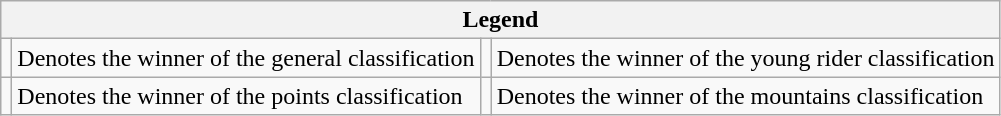<table class="wikitable">
<tr>
<th colspan="4">Legend</th>
</tr>
<tr>
<td></td>
<td>Denotes the winner of the general classification</td>
<td></td>
<td>Denotes the winner of the young rider classification</td>
</tr>
<tr>
<td></td>
<td>Denotes the winner of the points classification</td>
<td></td>
<td>Denotes the winner of the mountains classification</td>
</tr>
</table>
